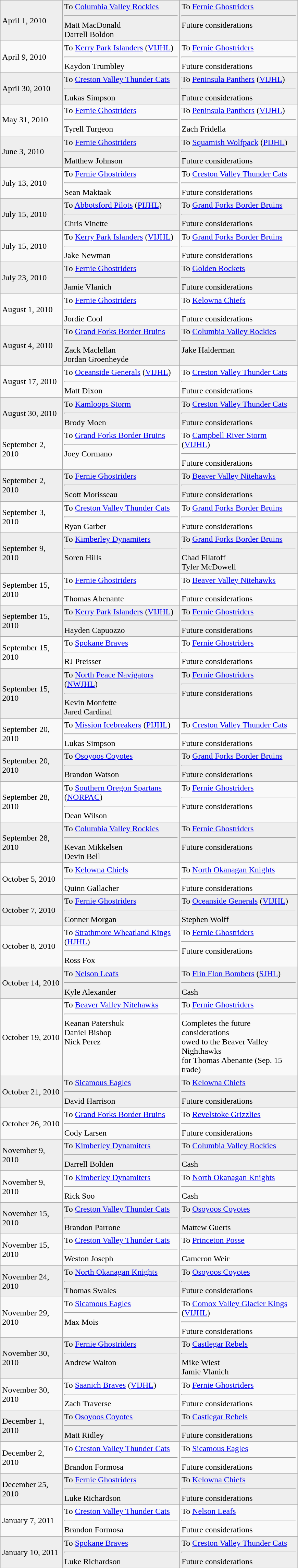<table class="wikitable" style="border:1px solid #999999; width:580px;">
<tr bgcolor="eeeeee">
<td>April 1, 2010</td>
<td valign="top">To <a href='#'>Columbia Valley Rockies</a> <hr>Matt MacDonald<br>Darrell Boldon</td>
<td valign="top">To <a href='#'>Fernie Ghostriders</a> <hr>Future considerations</td>
</tr>
<tr>
<td>April 9, 2010</td>
<td valign="top">To <a href='#'>Kerry Park Islanders</a> (<a href='#'>VIJHL</a>) <hr>Kaydon Trumbley</td>
<td valign="top">To <a href='#'>Fernie Ghostriders</a> <hr>Future considerations</td>
</tr>
<tr bgcolor="eeeeee">
<td>April 30, 2010</td>
<td valign="top">To <a href='#'>Creston Valley Thunder Cats</a> <hr>Lukas Simpson</td>
<td valign="top">To <a href='#'>Peninsula Panthers</a> (<a href='#'>VIJHL</a>) <hr>Future considerations</td>
</tr>
<tr>
<td>May 31, 2010</td>
<td valign="top">To <a href='#'>Fernie Ghostriders</a> <hr>Tyrell Turgeon</td>
<td valign="top">To <a href='#'>Peninsula Panthers</a> (<a href='#'>VIJHL</a>) <hr>Zach Fridella</td>
</tr>
<tr bgcolor="eeeeee">
<td>June 3, 2010</td>
<td valign="top">To <a href='#'>Fernie Ghostriders</a> <hr>Matthew Johnson</td>
<td valign="top">To <a href='#'>Squamish Wolfpack</a> (<a href='#'>PIJHL</a>) <hr>Future considerations</td>
</tr>
<tr>
<td>July 13, 2010</td>
<td valign="top">To <a href='#'>Fernie Ghostriders</a> <hr>Sean Maktaak</td>
<td valign="top">To <a href='#'>Creston Valley Thunder Cats</a> <hr>Future considerations</td>
</tr>
<tr bgcolor="eeeeee">
<td>July 15, 2010</td>
<td valign="top">To <a href='#'>Abbotsford Pilots</a> (<a href='#'>PIJHL</a>) <hr>Chris Vinette</td>
<td valign="top">To <a href='#'>Grand Forks Border Bruins</a> <hr>Future considerations</td>
</tr>
<tr>
<td>July 15, 2010</td>
<td valign="top">To <a href='#'>Kerry Park Islanders</a> (<a href='#'>VIJHL</a>) <hr>Jake Newman</td>
<td valign="top">To <a href='#'>Grand Forks Border Bruins</a> <hr>Future considerations</td>
</tr>
<tr bgcolor="eeeeee">
<td>July 23, 2010</td>
<td valign="top">To <a href='#'>Fernie Ghostriders</a> <hr>Jamie Vlanich</td>
<td valign="top">To <a href='#'>Golden Rockets</a> <hr>Future considerations</td>
</tr>
<tr>
<td>August 1, 2010</td>
<td valign="top">To <a href='#'>Fernie Ghostriders</a> <hr>Jordie Cool</td>
<td valign="top">To <a href='#'>Kelowna Chiefs</a> <hr>Future considerations</td>
</tr>
<tr bgcolor="eeeeee">
<td>August 4, 2010</td>
<td valign="top">To <a href='#'>Grand Forks Border Bruins</a> <hr>Zack Maclellan<br>Jordan Groenheyde</td>
<td valign="top">To <a href='#'>Columbia Valley Rockies</a> <hr>Jake Halderman</td>
</tr>
<tr>
<td>August 17, 2010</td>
<td valign="top">To <a href='#'>Oceanside Generals</a> (<a href='#'>VIJHL</a>) <hr>Matt Dixon</td>
<td valign="top">To <a href='#'>Creston Valley Thunder Cats</a> <hr>Future considerations</td>
</tr>
<tr bgcolor="eeeeee">
<td>August 30, 2010</td>
<td valign="top">To <a href='#'>Kamloops Storm</a> <hr>Brody Moen</td>
<td valign="top">To <a href='#'>Creston Valley Thunder Cats</a> <hr>Future considerations</td>
</tr>
<tr>
<td>September 2, 2010</td>
<td valign="top">To <a href='#'>Grand Forks Border Bruins</a> <hr>Joey Cormano</td>
<td valign="top">To <a href='#'>Campbell River Storm</a> (<a href='#'>VIJHL</a>) <hr>Future considerations</td>
</tr>
<tr bgcolor="eeeeee">
<td>September 2, 2010</td>
<td valign="top">To <a href='#'>Fernie Ghostriders</a> <hr>Scott Morisseau</td>
<td valign="top">To <a href='#'>Beaver Valley Nitehawks</a> <hr>Future considerations</td>
</tr>
<tr>
<td>September 3, 2010</td>
<td valign="top">To <a href='#'>Creston Valley Thunder Cats</a> <hr>Ryan Garber</td>
<td valign="top">To <a href='#'>Grand Forks Border Bruins</a> <hr>Future considerations</td>
</tr>
<tr bgcolor="eeeeee">
<td>September 9, 2010</td>
<td valign="top">To <a href='#'>Kimberley Dynamiters</a> <hr>Soren Hills</td>
<td valign="top">To <a href='#'>Grand Forks Border Bruins</a> <hr>Chad Filatoff<br>Tyler McDowell</td>
</tr>
<tr>
<td>September 15, 2010</td>
<td valign="top">To <a href='#'>Fernie Ghostriders</a> <hr>Thomas Abenante</td>
<td valign="top">To <a href='#'>Beaver Valley Nitehawks</a> <hr>Future considerations</td>
</tr>
<tr bgcolor="eeeeee">
<td>September 15, 2010</td>
<td valign="top">To <a href='#'>Kerry Park Islanders</a> (<a href='#'>VIJHL</a>) <hr>Hayden Capuozzo</td>
<td valign="top">To <a href='#'>Fernie Ghostriders</a> <hr>Future considerations</td>
</tr>
<tr>
<td>September 15, 2010</td>
<td valign="top">To <a href='#'>Spokane Braves</a> <hr>RJ Preisser</td>
<td valign="top">To <a href='#'>Fernie Ghostriders</a> <hr>Future considerations</td>
</tr>
<tr bgcolor="eeeeee">
<td>September 15, 2010</td>
<td valign="top">To <a href='#'>North Peace Navigators</a> (<a href='#'>NWJHL</a>) <hr>Kevin Monfette<br>Jared Cardinal</td>
<td valign="top">To <a href='#'>Fernie Ghostriders</a> <hr>Future considerations</td>
</tr>
<tr>
<td>September 20, 2010</td>
<td valign="top">To <a href='#'>Mission Icebreakers</a> (<a href='#'>PIJHL</a>) <hr>Lukas Simpson</td>
<td valign="top">To <a href='#'>Creston Valley Thunder Cats</a> <hr>Future considerations</td>
</tr>
<tr bgcolor="eeeeee">
<td>September 20, 2010</td>
<td valign="top">To <a href='#'>Osoyoos Coyotes</a> <hr>Brandon Watson</td>
<td valign="top">To <a href='#'>Grand Forks Border Bruins</a> <hr>Future considerations</td>
</tr>
<tr>
<td>September 28, 2010</td>
<td valign="top">To <a href='#'>Southern Oregon Spartans</a> (<a href='#'>NORPAC</a>) <hr>Dean Wilson</td>
<td valign="top">To <a href='#'>Fernie Ghostriders</a> <hr>Future considerations</td>
</tr>
<tr bgcolor="eeeeee">
<td>September 28, 2010</td>
<td valign="top">To <a href='#'>Columbia Valley Rockies</a> <hr>Kevan Mikkelsen<br>Devin Bell</td>
<td valign="top">To <a href='#'>Fernie Ghostriders</a> <hr>Future considerations</td>
</tr>
<tr>
<td>October 5, 2010</td>
<td valign="top">To <a href='#'>Kelowna Chiefs</a> <hr>Quinn Gallacher</td>
<td valign="top">To <a href='#'>North Okanagan Knights</a> <hr>Future considerations</td>
</tr>
<tr bgcolor="eeeeee">
<td>October 7, 2010</td>
<td valign="top">To <a href='#'>Fernie Ghostriders</a> <hr>Conner Morgan</td>
<td valign="top">To <a href='#'>Oceanside Generals</a> (<a href='#'>VIJHL</a>) <hr>Stephen Wolff</td>
</tr>
<tr>
<td>October 8, 2010</td>
<td valign="top">To <a href='#'>Strathmore Wheatland Kings</a> (<a href='#'>HJHL</a>) <hr>Ross Fox</td>
<td valign="top">To <a href='#'>Fernie Ghostriders</a> <hr>Future considerations</td>
</tr>
<tr bgcolor="eeeeee">
<td>October 14, 2010</td>
<td valign="top">To <a href='#'>Nelson Leafs</a> <hr>Kyle Alexander</td>
<td valign="top">To <a href='#'>Flin Flon Bombers</a> (<a href='#'>SJHL</a>) <hr>Cash</td>
</tr>
<tr>
<td>October 19, 2010</td>
<td valign="top">To <a href='#'>Beaver Valley Nitehawks</a> <hr>Keanan Patershuk<br>Daniel Bishop<br>Nick Perez</td>
<td valign="top">To <a href='#'>Fernie Ghostriders</a> <hr>Completes the future considerations<br>owed to the Beaver Valley Nighthawks<br> for Thomas Abenante (Sep. 15 trade)</td>
</tr>
<tr bgcolor="eeeeee">
<td>October 21, 2010</td>
<td valign="top">To <a href='#'>Sicamous Eagles</a> <hr>David Harrison</td>
<td valign="top">To <a href='#'>Kelowna Chiefs</a> <hr>Future considerations</td>
</tr>
<tr>
<td>October 26, 2010</td>
<td valign="top">To <a href='#'>Grand Forks Border Bruins</a> <hr>Cody Larsen</td>
<td valign="top">To <a href='#'>Revelstoke Grizzlies</a> <hr>Future considerations</td>
</tr>
<tr bgcolor="eeeeee">
<td>November 9, 2010</td>
<td valign="top">To <a href='#'>Kimberley Dynamiters</a> <hr>Darrell Bolden</td>
<td valign="top">To <a href='#'>Columbia Valley Rockies</a> <hr>Cash</td>
</tr>
<tr>
<td>November 9, 2010</td>
<td valign="top">To <a href='#'>Kimberley Dynamiters</a> <hr>Rick Soo</td>
<td valign="top">To <a href='#'>North Okanagan Knights</a> <hr>Cash</td>
</tr>
<tr bgcolor="eeeeee">
<td>November 15, 2010</td>
<td valign="top">To <a href='#'>Creston Valley Thunder Cats</a> <hr>Brandon Parrone</td>
<td valign="top">To <a href='#'>Osoyoos Coyotes</a> <hr>Mattew Guerts</td>
</tr>
<tr>
<td>November 15, 2010</td>
<td valign="top">To <a href='#'>Creston Valley Thunder Cats</a> <hr>Weston Joseph</td>
<td valign="top">To <a href='#'>Princeton Posse</a> <hr>Cameron Weir</td>
</tr>
<tr bgcolor="eeeeee">
<td>November 24, 2010</td>
<td valign="top">To <a href='#'>North Okanagan Knights</a> <hr>Thomas Swales</td>
<td valign="top">To <a href='#'>Osoyoos Coyotes</a> <hr>Future considerations</td>
</tr>
<tr>
<td>November 29, 2010</td>
<td valign="top">To <a href='#'>Sicamous Eagles</a> <hr>Max Mois</td>
<td valign="top">To <a href='#'>Comox Valley Glacier Kings</a> (<a href='#'>VIJHL</a>) <hr>Future considerations</td>
</tr>
<tr bgcolor="eeeeee">
<td>November 30, 2010</td>
<td valign="top">To <a href='#'>Fernie Ghostriders</a> <hr>Andrew Walton</td>
<td valign="top">To <a href='#'>Castlegar Rebels</a> <hr>Mike Wiest<br>Jamie Vlanich</td>
</tr>
<tr>
<td>November 30, 2010</td>
<td valign="top">To <a href='#'>Saanich Braves</a> (<a href='#'>VIJHL</a>) <hr>Zach Traverse</td>
<td valign="top">To <a href='#'>Fernie Ghostriders</a> <hr>Future considerations</td>
</tr>
<tr bgcolor="eeeeee">
<td>December 1, 2010</td>
<td valign="top">To <a href='#'>Osoyoos Coyotes</a> <hr>Matt Ridley</td>
<td valign="top">To <a href='#'>Castlegar Rebels</a> <hr>Future considerations</td>
</tr>
<tr>
<td>December 2, 2010</td>
<td valign="top">To <a href='#'>Creston Valley Thunder Cats</a> <hr>Brandon Formosa</td>
<td valign="top">To <a href='#'>Sicamous Eagles</a> <hr>Future considerations</td>
</tr>
<tr bgcolor="eeeeee">
<td>December 25, 2010</td>
<td valign="top">To <a href='#'>Fernie Ghostriders</a> <hr>Luke Richardson</td>
<td valign="top">To <a href='#'>Kelowna Chiefs</a> <hr>Future considerations</td>
</tr>
<tr>
<td>January 7, 2011</td>
<td valign="top">To <a href='#'>Creston Valley Thunder Cats</a> <hr>Brandon Formosa</td>
<td valign="top">To <a href='#'>Nelson Leafs</a> <hr>Future considerations</td>
</tr>
<tr bgcolor="eeeeee">
<td>January 10, 2011</td>
<td valign="top">To <a href='#'>Spokane Braves</a> <hr>Luke Richardson</td>
<td valign="top">To <a href='#'>Creston Valley Thunder Cats</a> <hr>Future considerations</td>
</tr>
</table>
